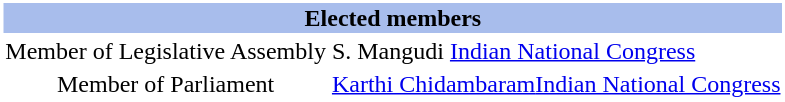<table class="toccolours" style="clear:right; float:right; background:#ffffff; margin: 0 0 0.5em 1em; width:220">
<tr>
<th style="background:#A8BDEC" align="center" colspan="2"><strong>Elected members</strong></th>
</tr>
<tr>
<td align="center">Member of Legislative Assembly</td>
<td>S. Mangudi <a href='#'>Indian National Congress</a></td>
</tr>
<tr>
<td align="center">Member of Parliament</td>
<td><a href='#'>Karthi Chidambaram</a><a href='#'>Indian National Congress</a></td>
</tr>
</table>
